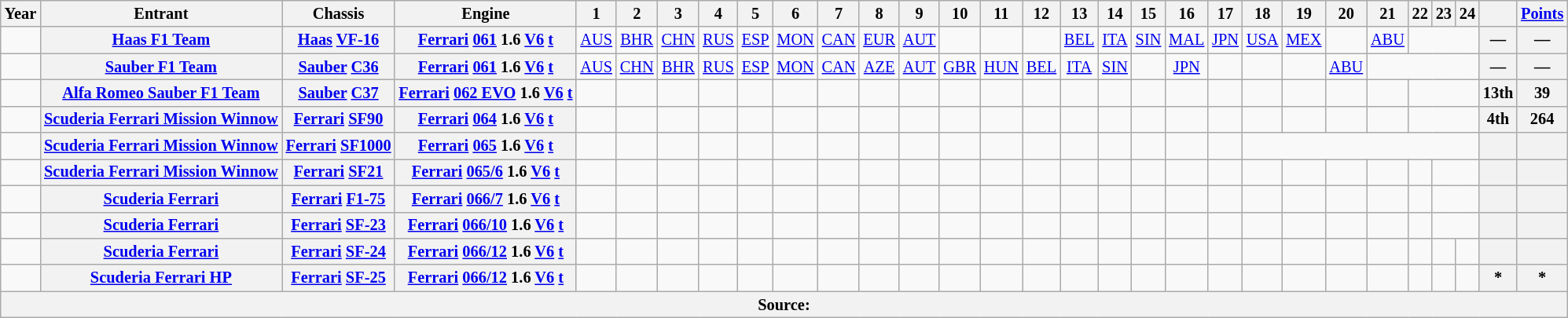<table class="wikitable" style="text-align:center; font-size:85%">
<tr>
<th>Year</th>
<th>Entrant</th>
<th>Chassis</th>
<th>Engine</th>
<th>1</th>
<th>2</th>
<th>3</th>
<th>4</th>
<th>5</th>
<th>6</th>
<th>7</th>
<th>8</th>
<th>9</th>
<th>10</th>
<th>11</th>
<th>12</th>
<th>13</th>
<th>14</th>
<th>15</th>
<th>16</th>
<th>17</th>
<th>18</th>
<th>19</th>
<th>20</th>
<th>21</th>
<th>22</th>
<th>23</th>
<th>24</th>
<th></th>
<th><a href='#'>Points</a></th>
</tr>
<tr>
<td></td>
<th nowrap><a href='#'>Haas F1 Team</a></th>
<th nowrap><a href='#'>Haas</a> <a href='#'>VF-16</a></th>
<th nowrap><a href='#'>Ferrari</a> <a href='#'>061</a> 1.6 <a href='#'>V6</a> <a href='#'>t</a></th>
<td><a href='#'>AUS</a></td>
<td><a href='#'>BHR</a></td>
<td><a href='#'>CHN</a></td>
<td><a href='#'>RUS</a></td>
<td><a href='#'>ESP</a></td>
<td><a href='#'>MON</a></td>
<td><a href='#'>CAN</a></td>
<td><a href='#'>EUR</a></td>
<td><a href='#'>AUT</a></td>
<td></td>
<td></td>
<td></td>
<td><a href='#'>BEL</a></td>
<td><a href='#'>ITA</a></td>
<td><a href='#'>SIN</a></td>
<td><a href='#'>MAL</a></td>
<td><a href='#'>JPN</a></td>
<td><a href='#'>USA</a></td>
<td><a href='#'>MEX</a></td>
<td></td>
<td><a href='#'>ABU</a></td>
<td colspan="3"></td>
<th>—</th>
<th>—</th>
</tr>
<tr>
<td></td>
<th nowrap><a href='#'>Sauber F1 Team</a></th>
<th nowrap><a href='#'>Sauber</a> <a href='#'>C36</a></th>
<th nowrap><a href='#'>Ferrari</a> <a href='#'>061</a> 1.6 <a href='#'>V6</a> <a href='#'>t</a></th>
<td><a href='#'>AUS</a></td>
<td><a href='#'>CHN</a></td>
<td><a href='#'>BHR</a></td>
<td><a href='#'>RUS</a></td>
<td><a href='#'>ESP</a></td>
<td><a href='#'>MON</a></td>
<td><a href='#'>CAN</a></td>
<td><a href='#'>AZE</a></td>
<td><a href='#'>AUT</a></td>
<td><a href='#'>GBR</a></td>
<td><a href='#'>HUN</a></td>
<td><a href='#'>BEL</a></td>
<td><a href='#'>ITA</a></td>
<td><a href='#'>SIN</a></td>
<td></td>
<td><a href='#'>JPN</a></td>
<td></td>
<td></td>
<td></td>
<td><a href='#'>ABU</a></td>
<td colspan="4"></td>
<th>—</th>
<th>—</th>
</tr>
<tr>
<td id=2018R></td>
<th nowrap><a href='#'>Alfa Romeo Sauber F1 Team</a></th>
<th nowrap><a href='#'>Sauber</a> <a href='#'>C37</a></th>
<th nowrap><a href='#'>Ferrari</a> <a href='#'>062 EVO</a> 1.6 <a href='#'>V6</a> <a href='#'>t</a></th>
<td></td>
<td></td>
<td></td>
<td></td>
<td></td>
<td></td>
<td></td>
<td></td>
<td></td>
<td></td>
<td></td>
<td></td>
<td></td>
<td></td>
<td></td>
<td></td>
<td></td>
<td></td>
<td></td>
<td></td>
<td></td>
<td colspan="3"></td>
<th>13th</th>
<th>39</th>
</tr>
<tr>
<td id=2019R></td>
<th nowrap><a href='#'>Scuderia Ferrari Mission Winnow</a></th>
<th nowrap><a href='#'>Ferrari</a> <a href='#'>SF90</a></th>
<th nowrap><a href='#'>Ferrari</a> <a href='#'>064</a> 1.6 <a href='#'>V6</a> <a href='#'>t</a></th>
<td></td>
<td></td>
<td></td>
<td></td>
<td></td>
<td></td>
<td></td>
<td></td>
<td></td>
<td></td>
<td></td>
<td></td>
<td></td>
<td></td>
<td></td>
<td></td>
<td></td>
<td></td>
<td></td>
<td></td>
<td></td>
<td colspan="3"></td>
<th>4th</th>
<th>264</th>
</tr>
<tr>
<td id=2020R></td>
<th nowrap><a href='#'>Scuderia Ferrari Mission Winnow</a></th>
<th nowrap><a href='#'>Ferrari</a> <a href='#'>SF1000</a></th>
<th nowrap><a href='#'>Ferrari</a> <a href='#'>065</a> 1.6 <a href='#'>V6</a> <a href='#'>t</a></th>
<td></td>
<td></td>
<td></td>
<td></td>
<td></td>
<td></td>
<td></td>
<td></td>
<td></td>
<td></td>
<td></td>
<td></td>
<td></td>
<td></td>
<td></td>
<td></td>
<td></td>
<td colspan="7"></td>
<th></th>
<th></th>
</tr>
<tr>
<td id=2021R></td>
<th nowrap><a href='#'>Scuderia Ferrari Mission Winnow</a></th>
<th nowrap><a href='#'>Ferrari</a> <a href='#'>SF21</a></th>
<th nowrap><a href='#'>Ferrari</a> <a href='#'>065/6</a> 1.6 <a href='#'>V6</a> <a href='#'>t</a></th>
<td></td>
<td></td>
<td></td>
<td></td>
<td></td>
<td></td>
<td></td>
<td></td>
<td></td>
<td></td>
<td></td>
<td></td>
<td></td>
<td></td>
<td></td>
<td></td>
<td></td>
<td></td>
<td></td>
<td></td>
<td></td>
<td></td>
<td colspan="2"></td>
<th></th>
<th></th>
</tr>
<tr>
<td id=2022R></td>
<th nowrap><a href='#'>Scuderia Ferrari</a></th>
<th nowrap><a href='#'>Ferrari</a> <a href='#'>F1-75</a></th>
<th nowrap><a href='#'>Ferrari</a> <a href='#'>066/7</a> 1.6 <a href='#'>V6</a> <a href='#'>t</a></th>
<td></td>
<td></td>
<td></td>
<td></td>
<td></td>
<td></td>
<td></td>
<td></td>
<td></td>
<td></td>
<td></td>
<td></td>
<td></td>
<td></td>
<td></td>
<td></td>
<td></td>
<td></td>
<td></td>
<td></td>
<td></td>
<td></td>
<td colspan="2"></td>
<th></th>
<th></th>
</tr>
<tr>
<td id=2023R></td>
<th nowrap><a href='#'>Scuderia Ferrari</a></th>
<th nowrap><a href='#'>Ferrari</a> <a href='#'>SF-23</a></th>
<th nowrap><a href='#'>Ferrari</a> <a href='#'>066/10</a> 1.6 <a href='#'>V6</a> <a href='#'>t</a></th>
<td></td>
<td></td>
<td></td>
<td></td>
<td></td>
<td></td>
<td></td>
<td></td>
<td></td>
<td></td>
<td></td>
<td></td>
<td></td>
<td></td>
<td></td>
<td></td>
<td></td>
<td></td>
<td></td>
<td></td>
<td></td>
<td></td>
<td colspan="2"></td>
<th></th>
<th></th>
</tr>
<tr>
<td id=2024R></td>
<th nowrap><a href='#'>Scuderia Ferrari</a></th>
<th nowrap><a href='#'>Ferrari</a> <a href='#'>SF-24</a></th>
<th nowrap><a href='#'>Ferrari</a> <a href='#'>066/12</a> 1.6 <a href='#'>V6</a> <a href='#'>t</a></th>
<td></td>
<td></td>
<td></td>
<td></td>
<td></td>
<td></td>
<td></td>
<td></td>
<td></td>
<td></td>
<td></td>
<td></td>
<td></td>
<td></td>
<td></td>
<td></td>
<td></td>
<td></td>
<td></td>
<td></td>
<td></td>
<td></td>
<td></td>
<td></td>
<th></th>
<th></th>
</tr>
<tr>
<td id=2025R></td>
<th nowrap><a href='#'>Scuderia Ferrari HP</a></th>
<th nowrap><a href='#'>Ferrari</a> <a href='#'>SF-25</a></th>
<th nowrap><a href='#'>Ferrari</a> <a href='#'>066/12</a> 1.6 <a href='#'>V6</a> <a href='#'>t</a></th>
<td></td>
<td></td>
<td></td>
<td></td>
<td></td>
<td></td>
<td></td>
<td></td>
<td></td>
<td></td>
<td></td>
<td></td>
<td></td>
<td></td>
<td></td>
<td></td>
<td></td>
<td></td>
<td></td>
<td></td>
<td></td>
<td></td>
<td></td>
<td></td>
<th>*</th>
<th>*</th>
</tr>
<tr>
<th colspan="100">Source:</th>
</tr>
</table>
